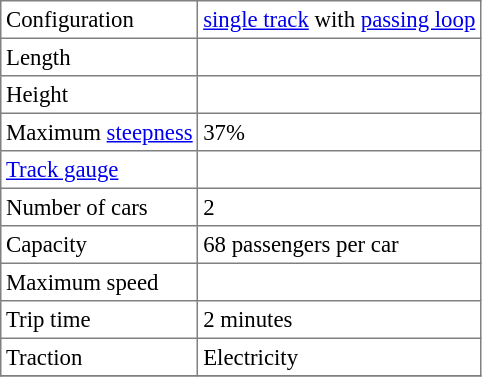<table border="1" cellspacing="0" cellpadding="3" style="border-collapse:collapse; font-size:95%;margin-right:10px; margin-bottom:5px;">
<tr>
<td>Configuration</td>
<td><a href='#'>single track</a> with <a href='#'>passing loop</a></td>
</tr>
<tr>
<td>Length</td>
<td></td>
</tr>
<tr>
<td>Height</td>
<td></td>
</tr>
<tr>
<td>Maximum <a href='#'>steepness</a></td>
<td>37%</td>
</tr>
<tr>
<td><a href='#'>Track gauge</a></td>
<td></td>
</tr>
<tr>
<td>Number of cars</td>
<td>2</td>
</tr>
<tr>
<td>Capacity</td>
<td>68 passengers per car</td>
</tr>
<tr>
<td>Maximum speed</td>
<td></td>
</tr>
<tr>
<td>Trip time</td>
<td>2 minutes</td>
</tr>
<tr>
<td>Traction</td>
<td>Electricity</td>
</tr>
<tr>
</tr>
</table>
